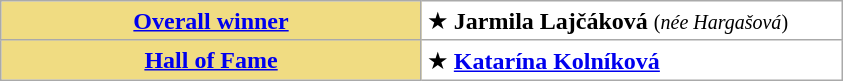<table class=wikitable style="background:white">
<tr>
<th style=background:#F0DC82 width=273><a href='#'>Overall winner</a></th>
<td width=273>★ <strong>Jarmila Lajčáková</strong>  <small>(<em>née Hargašová</em>)</small></td>
</tr>
<tr>
<th style=background:#F0DC82 width=273><a href='#'>Hall of Fame</a></th>
<td width=273>★ <strong><a href='#'>Katarína Kolníková</a></strong></td>
</tr>
</table>
